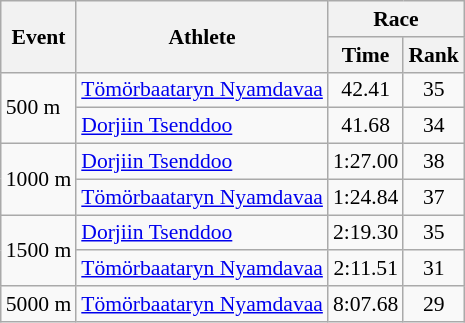<table class="wikitable" border="1" style="font-size:90%">
<tr>
<th rowspan=2>Event</th>
<th rowspan=2>Athlete</th>
<th colspan=2>Race</th>
</tr>
<tr>
<th>Time</th>
<th>Rank</th>
</tr>
<tr>
<td rowspan=2>500 m</td>
<td><a href='#'>Tömörbaataryn Nyamdavaa</a></td>
<td align=center>42.41</td>
<td align=center>35</td>
</tr>
<tr>
<td><a href='#'>Dorjiin Tsenddoo</a></td>
<td align=center>41.68</td>
<td align=center>34</td>
</tr>
<tr>
<td rowspan=2>1000 m</td>
<td><a href='#'>Dorjiin Tsenddoo</a></td>
<td align=center>1:27.00</td>
<td align=center>38</td>
</tr>
<tr>
<td><a href='#'>Tömörbaataryn Nyamdavaa</a></td>
<td align=center>1:24.84</td>
<td align=center>37</td>
</tr>
<tr>
<td rowspan=2>1500 m</td>
<td><a href='#'>Dorjiin Tsenddoo</a></td>
<td align=center>2:19.30</td>
<td align=center>35</td>
</tr>
<tr>
<td><a href='#'>Tömörbaataryn Nyamdavaa</a></td>
<td align=center>2:11.51</td>
<td align=center>31</td>
</tr>
<tr>
<td>5000 m</td>
<td><a href='#'>Tömörbaataryn Nyamdavaa</a></td>
<td align=center>8:07.68</td>
<td align=center>29</td>
</tr>
</table>
